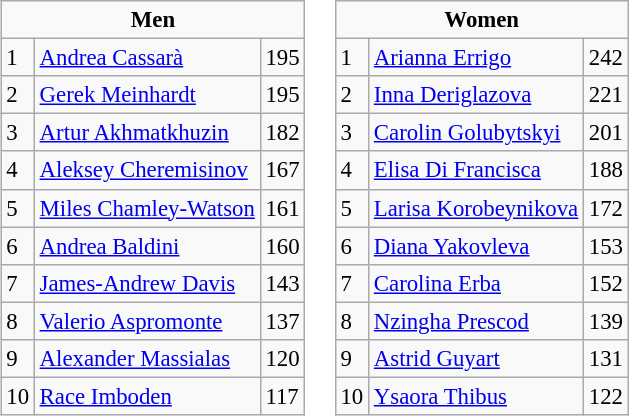<table style="margin: 1em auto;">
<tr valign="top">
<td><br><table class="wikitable" style="font-size: 95%">
<tr>
<td colspan="3" style="text-align:center;"><strong>Men</strong></td>
</tr>
<tr>
<td>1</td>
<td align="left"> <a href='#'>Andrea Cassarà</a></td>
<td>195</td>
</tr>
<tr>
<td>2</td>
<td style="text-align:left;"> <a href='#'>Gerek Meinhardt</a></td>
<td>195</td>
</tr>
<tr>
<td>3</td>
<td style="text-align:left;"> <a href='#'>Artur Akhmatkhuzin</a></td>
<td>182</td>
</tr>
<tr>
<td>4</td>
<td align="left"> <a href='#'>Aleksey Cheremisinov</a></td>
<td>167</td>
</tr>
<tr>
<td>5</td>
<td style="text-align:left;"> <a href='#'>Miles Chamley-Watson</a></td>
<td>161</td>
</tr>
<tr>
<td>6</td>
<td style="text-align:left;"> <a href='#'>Andrea Baldini</a></td>
<td>160</td>
</tr>
<tr>
<td>7</td>
<td align="left"> <a href='#'>James-Andrew Davis</a></td>
<td>143</td>
</tr>
<tr>
<td>8</td>
<td align="left"> <a href='#'>Valerio Aspromonte</a></td>
<td>137</td>
</tr>
<tr>
<td>9</td>
<td align="left"> <a href='#'>Alexander Massialas</a></td>
<td>120</td>
</tr>
<tr>
<td>10</td>
<td style="text-align:left;"> <a href='#'>Race Imboden</a></td>
<td>117</td>
</tr>
</table>
</td>
<td><br><table class="wikitable" style="font-size: 95%">
<tr>
<td colspan="3" style="text-align:center;"><strong>Women</strong></td>
</tr>
<tr>
<td>1</td>
<td style="text-align:left;"> <a href='#'>Arianna Errigo</a></td>
<td>242</td>
</tr>
<tr>
<td>2</td>
<td align="left"> <a href='#'>Inna Deriglazova</a></td>
<td>221</td>
</tr>
<tr>
<td>3</td>
<td align="left"> <a href='#'>Carolin Golubytskyi</a></td>
<td>201</td>
</tr>
<tr>
<td>4</td>
<td align="left"> <a href='#'>Elisa Di Francisca</a></td>
<td>188</td>
</tr>
<tr>
<td>5</td>
<td style="text-align:left;"> <a href='#'>Larisa Korobeynikova</a></td>
<td>172</td>
</tr>
<tr>
<td>6</td>
<td style="text-align:left;"> <a href='#'>Diana Yakovleva</a></td>
<td>153</td>
</tr>
<tr>
<td>7</td>
<td style="text-align:left;"> <a href='#'>Carolina Erba</a></td>
<td>152</td>
</tr>
<tr>
<td>8</td>
<td style="text-align:left;"> <a href='#'>Nzingha Prescod</a></td>
<td>139</td>
</tr>
<tr>
<td>9</td>
<td style="text-align:left;"> <a href='#'>Astrid Guyart</a></td>
<td>131</td>
</tr>
<tr>
<td>10</td>
<td style="text-align:left;"> <a href='#'>Ysaora Thibus</a></td>
<td>122</td>
</tr>
</table>
</td>
<td></td>
</tr>
</table>
